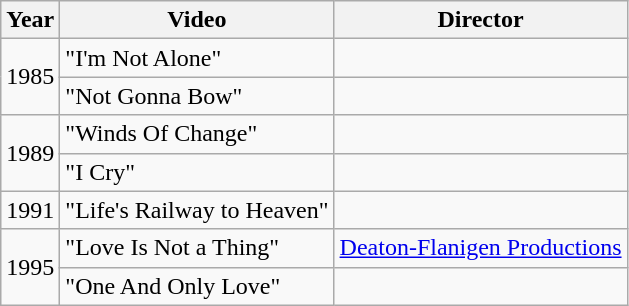<table class="wikitable">
<tr>
<th>Year</th>
<th>Video</th>
<th>Director</th>
</tr>
<tr>
<td rowspan="2">1985</td>
<td>"I'm Not Alone"</td>
<td></td>
</tr>
<tr>
<td>"Not Gonna Bow"</td>
<td></td>
</tr>
<tr>
<td rowspan="2">1989</td>
<td>"Winds Of Change"</td>
<td></td>
</tr>
<tr>
<td>"I Cry"</td>
<td></td>
</tr>
<tr>
<td rowspan="1">1991</td>
<td>"Life's Railway to Heaven"</td>
<td></td>
</tr>
<tr>
<td rowspan="2">1995</td>
<td>"Love Is Not a Thing"</td>
<td><a href='#'>Deaton-Flanigen Productions</a></td>
</tr>
<tr>
<td>"One And Only Love"</td>
<td></td>
</tr>
</table>
